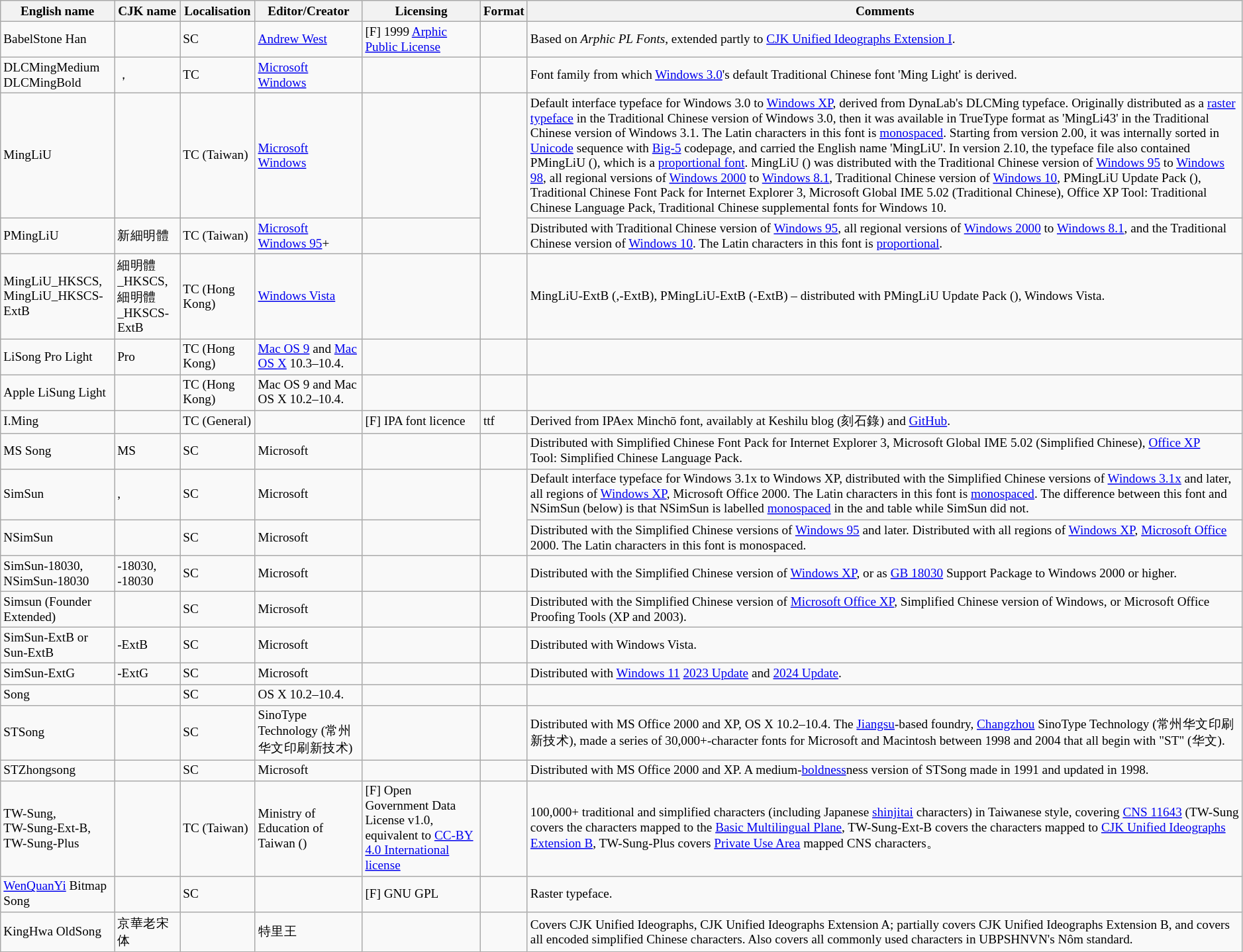<table class="wikitable sortable" style="font-size: 0.8em;">
<tr>
<th>English name</th>
<th>CJK name</th>
<th>Localisation</th>
<th>Editor/Creator</th>
<th>Licensing</th>
<th>Format</th>
<th>Comments</th>
</tr>
<tr>
<td>BabelStone Han</td>
<td></td>
<td>SC</td>
<td><a href='#'>Andrew West</a></td>
<td><span>[F]</span> 1999 <a href='#'>Arphic Public License</a></td>
<td></td>
<td>Based on <em>Arphic PL Fonts</em>, extended partly to <a href='#'>CJK Unified Ideographs Extension I</a>.</td>
</tr>
<tr>
<td>DLCMingMedium<br>DLCMingBold</td>
<td>，</td>
<td>TC</td>
<td><a href='#'>Microsoft</a> <a href='#'>Windows</a></td>
<td></td>
<td></td>
<td>Font family from which <a href='#'>Windows 3.0</a>'s default Traditional Chinese font 'Ming Light' is derived.</td>
</tr>
<tr>
<td>MingLiU</td>
<td></td>
<td>TC (Taiwan)</td>
<td><a href='#'>Microsoft</a> <a href='#'>Windows</a></td>
<td></td>
<td rowspan="2"></td>
<td>Default interface typeface for Windows 3.0 to <a href='#'>Windows XP</a>, derived from DynaLab's DLCMing typeface.  Originally distributed as a <a href='#'>raster typeface</a> in the Traditional Chinese version of Windows 3.0, then it was available in TrueType format as 'MingLi43' in the Traditional Chinese version of Windows 3.1. The Latin characters in this font is <a href='#'>monospaced</a>. Starting from version 2.00, it was internally sorted in <a href='#'>Unicode</a> sequence with <a href='#'>Big-5</a> codepage, and carried the English name 'MingLiU'. In version 2.10, the typeface file also contained PMingLiU (), which is a <a href='#'>proportional font</a>. MingLiU () was distributed with the Traditional Chinese version of <a href='#'>Windows 95</a> to <a href='#'>Windows 98</a>, all regional versions of <a href='#'>Windows 2000</a> to <a href='#'>Windows 8.1</a>, Traditional Chinese version of <a href='#'>Windows 10</a>, PMingLiU Update Pack (), Traditional Chinese Font Pack for Internet Explorer 3, Microsoft Global IME 5.02 (Traditional Chinese), Office XP Tool: Traditional Chinese Language Pack, Traditional Chinese supplemental fonts for Windows 10.</td>
</tr>
<tr>
<td>PMingLiU</td>
<td>新細明體</td>
<td>TC (Taiwan)</td>
<td><a href='#'>Microsoft</a> <a href='#'>Windows 95</a>+</td>
<td></td>
<td>Distributed with Traditional Chinese version of <a href='#'>Windows 95</a>, all regional versions of <a href='#'>Windows 2000</a> to <a href='#'>Windows 8.1</a>, and the Traditional Chinese version of <a href='#'>Windows 10</a>. The Latin characters in this font is <a href='#'>proportional</a>.</td>
</tr>
<tr>
<td>MingLiU_HKSCS,<br>MingLiU_HKSCS-ExtB</td>
<td>細明體_HKSCS,<br>細明體_HKSCS-ExtB</td>
<td>TC (Hong Kong)</td>
<td><a href='#'>Windows Vista</a></td>
<td></td>
<td></td>
<td>MingLiU-ExtB (,-ExtB), PMingLiU-ExtB (-ExtB) – distributed with PMingLiU Update Pack (), Windows Vista.</td>
</tr>
<tr>
<td>LiSong Pro Light</td>
<td> Pro</td>
<td>TC (Hong Kong)</td>
<td><a href='#'>Mac OS 9</a> and <a href='#'>Mac OS X</a> 10.3–10.4.</td>
<td></td>
<td></td>
<td></td>
</tr>
<tr>
<td>Apple LiSung Light</td>
<td></td>
<td>TC (Hong Kong)</td>
<td>Mac OS 9 and Mac OS X 10.2–10.4.</td>
<td></td>
<td></td>
<td></td>
</tr>
<tr>
<td>I.Ming</td>
<td></td>
<td>TC (General)</td>
<td></td>
<td><span>[F]</span> IPA font licence</td>
<td>ttf</td>
<td>Derived from IPAex Minchō font, availably at Keshilu blog (刻石錄) and <a href='#'>GitHub</a>.</td>
</tr>
<tr>
<td>MS Song</td>
<td>MS</td>
<td>SC</td>
<td>Microsoft</td>
<td></td>
<td></td>
<td>Distributed with Simplified Chinese Font Pack for Internet Explorer 3, Microsoft Global IME 5.02 (Simplified Chinese), <a href='#'>Office XP</a><br>Tool: Simplified Chinese Language Pack.</td>
</tr>
<tr>
<td>SimSun</td>
<td>,</td>
<td>SC</td>
<td>Microsoft</td>
<td></td>
<td rowspan="2"></td>
<td>Default interface typeface for Windows 3.1x to Windows XP, distributed with the Simplified Chinese versions of <a href='#'>Windows 3.1x</a> and later, all regions of <a href='#'>Windows XP</a>, Microsoft Office 2000. The Latin characters in this font is <a href='#'>monospaced</a>. The difference between this font and NSimSun (below) is that NSimSun is labelled <a href='#'>monospaced</a> in the  and  table while SimSun did not.</td>
</tr>
<tr>
<td>NSimSun</td>
<td></td>
<td>SC</td>
<td>Microsoft</td>
<td></td>
<td>Distributed with the Simplified Chinese versions of <a href='#'>Windows 95</a> and later. Distributed with all regions of <a href='#'>Windows XP</a>, <a href='#'>Microsoft Office</a> 2000. The Latin characters in this font is monospaced.</td>
</tr>
<tr>
<td>SimSun-18030,<br>NSimSun-18030</td>
<td>-18030,<br>-18030</td>
<td>SC</td>
<td>Microsoft</td>
<td></td>
<td></td>
<td>Distributed with the Simplified Chinese version of <a href='#'>Windows XP</a>, or as <a href='#'>GB 18030</a> Support Package to Windows 2000 or higher.</td>
</tr>
<tr>
<td>Simsun (Founder Extended)</td>
<td></td>
<td>SC</td>
<td>Microsoft</td>
<td></td>
<td></td>
<td>Distributed with the Simplified Chinese version of <a href='#'>Microsoft Office XP</a>, Simplified Chinese version of Windows, or Microsoft Office Proofing Tools (XP and 2003).</td>
</tr>
<tr>
<td>SimSun-ExtB or Sun-ExtB</td>
<td>-ExtB</td>
<td>SC</td>
<td>Microsoft</td>
<td></td>
<td></td>
<td>Distributed with Windows Vista.</td>
</tr>
<tr>
<td>SimSun-ExtG</td>
<td>-ExtG</td>
<td>SC</td>
<td>Microsoft</td>
<td></td>
<td></td>
<td>Distributed with <a href='#'>Windows 11</a> <a href='#'>2023 Update</a> and <a href='#'>2024 Update</a>.</td>
</tr>
<tr>
<td>Song</td>
<td></td>
<td>SC</td>
<td>OS X 10.2–10.4.</td>
<td></td>
<td></td>
<td></td>
</tr>
<tr>
<td>STSong</td>
<td></td>
<td>SC</td>
<td>SinoType Technology (常州华文印刷新技术)</td>
<td></td>
<td></td>
<td>Distributed with MS Office 2000 and XP, OS X 10.2–10.4. The <a href='#'>Jiangsu</a>-based foundry, <a href='#'>Changzhou</a> SinoType Technology (常州华文印刷新技术), made a series of 30,000+-character fonts for Microsoft and Macintosh between 1998 and 2004 that all begin with "ST" (华文).</td>
</tr>
<tr>
<td>STZhongsong</td>
<td></td>
<td>SC</td>
<td>Microsoft</td>
<td></td>
<td></td>
<td>Distributed with MS Office 2000 and XP. A medium-<a href='#'>boldness</a>ness version of STSong made in 1991 and updated in 1998.</td>
</tr>
<tr>
<td>TW-Sung,<br>TW-Sung-Ext-B,
TW-Sung-Plus</td>
<td></td>
<td>TC (Taiwan)</td>
<td>Ministry of Education of Taiwan ()</td>
<td><span>[F]</span> Open Government Data License v1.0, equivalent to <a href='#'>CC-BY 4.0 International license</a></td>
<td></td>
<td>100,000+ traditional and simplified characters (including Japanese <a href='#'>shinjitai</a> characters) in Taiwanese style, covering <a href='#'>CNS 11643</a> (TW-Sung covers the characters mapped to the <a href='#'>Basic Multilingual Plane</a>, TW-Sung-Ext-B covers the characters mapped to <a href='#'>CJK Unified Ideographs Extension B</a>, TW-Sung-Plus covers <a href='#'>Private Use Area</a> mapped CNS characters。</td>
</tr>
<tr>
<td><a href='#'>WenQuanYi</a> Bitmap Song</td>
<td></td>
<td>SC</td>
<td></td>
<td><span>[F]</span> GNU GPL</td>
<td></td>
<td>Raster typeface.</td>
</tr>
<tr>
<td>KingHwa OldSong</td>
<td>京華老宋体</td>
<td></td>
<td>特里王</td>
<td></td>
<td></td>
<td>Covers CJK Unified Ideographs, CJK Unified Ideographs Extension A; partially covers CJK Unified Ideographs Extension B, and covers all encoded simplified Chinese characters. Also covers all commonly used characters in UBPSHNVN's Nôm standard.</td>
</tr>
</table>
